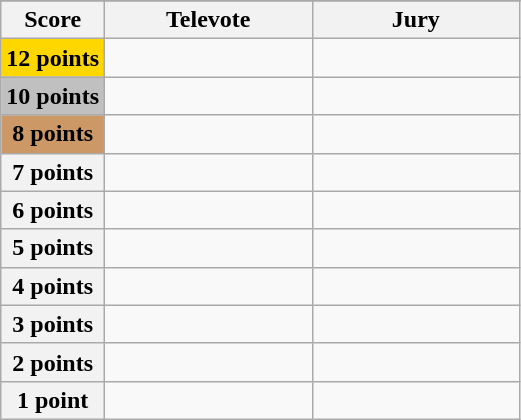<table class="wikitable">
<tr>
</tr>
<tr>
<th scope="col" width="20%">Score</th>
<th scope="col" width="40%">Televote</th>
<th scope="col" width="40%">Jury</th>
</tr>
<tr>
<th scope="row" style="background:gold">12 points</th>
<td></td>
<td></td>
</tr>
<tr>
<th scope="row" style="background:silver">10 points</th>
<td></td>
<td></td>
</tr>
<tr>
<th scope="row" style="background:#CC9966">8 points</th>
<td></td>
<td></td>
</tr>
<tr>
<th scope="row">7 points</th>
<td></td>
<td></td>
</tr>
<tr>
<th scope="row">6 points</th>
<td></td>
<td></td>
</tr>
<tr>
<th scope="row">5 points</th>
<td></td>
<td></td>
</tr>
<tr>
<th scope="row">4 points</th>
<td></td>
<td></td>
</tr>
<tr>
<th scope="row">3 points</th>
<td></td>
<td></td>
</tr>
<tr>
<th scope="row">2 points</th>
<td></td>
<td></td>
</tr>
<tr>
<th scope="row">1 point</th>
<td></td>
<td></td>
</tr>
</table>
